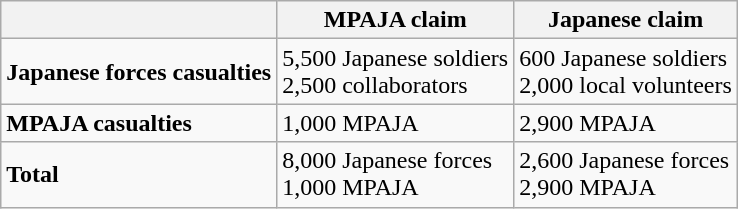<table class="wikitable">
<tr>
<th></th>
<th>MPAJA claim</th>
<th>Japanese claim</th>
</tr>
<tr>
<td><strong>Japanese forces casualties</strong></td>
<td>5,500 Japanese soldiers<br>2,500 collaborators</td>
<td>600 Japanese soldiers<br>2,000 local volunteers</td>
</tr>
<tr>
<td><strong>MPAJA casualties</strong></td>
<td>1,000 MPAJA</td>
<td>2,900 MPAJA</td>
</tr>
<tr>
<td><strong>Total</strong></td>
<td>8,000 Japanese forces<br>1,000 MPAJA</td>
<td>2,600 Japanese forces<br>2,900 MPAJA</td>
</tr>
</table>
